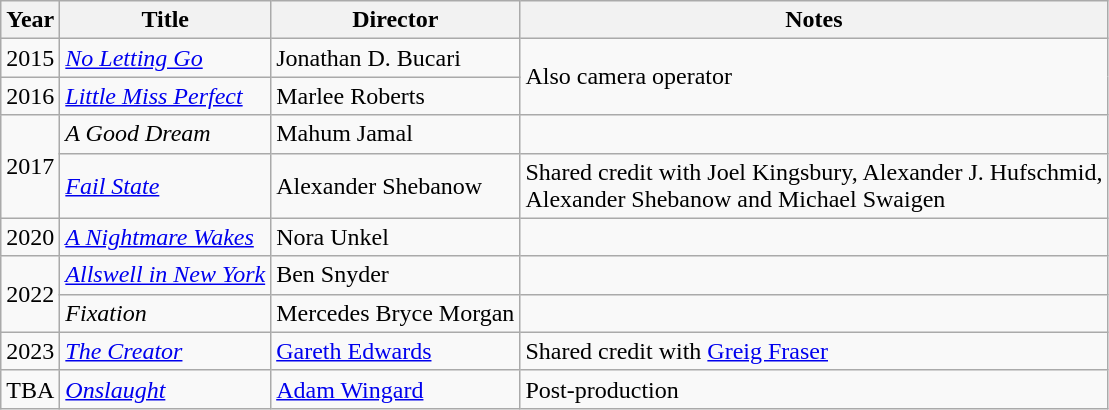<table class="wikitable">
<tr>
<th>Year</th>
<th>Title</th>
<th>Director</th>
<th>Notes</th>
</tr>
<tr>
<td>2015</td>
<td><em><a href='#'>No Letting Go</a></em></td>
<td>Jonathan D. Bucari</td>
<td rowspan=2>Also camera operator</td>
</tr>
<tr>
<td>2016</td>
<td><em><a href='#'>Little Miss Perfect</a></em></td>
<td>Marlee Roberts</td>
</tr>
<tr>
<td rowspan="2">2017</td>
<td><em>A Good Dream</em></td>
<td>Mahum Jamal</td>
<td></td>
</tr>
<tr>
<td><em><a href='#'>Fail State</a></em></td>
<td>Alexander Shebanow</td>
<td>Shared credit with Joel Kingsbury, Alexander J. Hufschmid,<br>Alexander Shebanow and Michael Swaigen</td>
</tr>
<tr>
<td>2020</td>
<td><em><a href='#'>A Nightmare Wakes</a></em></td>
<td>Nora Unkel</td>
<td></td>
</tr>
<tr>
<td rowspan=2>2022</td>
<td><em><a href='#'>Allswell in New York</a></em></td>
<td>Ben Snyder</td>
<td></td>
</tr>
<tr>
<td><em>Fixation</em></td>
<td>Mercedes Bryce Morgan</td>
<td></td>
</tr>
<tr>
<td>2023</td>
<td><em><a href='#'>The Creator</a></em></td>
<td><a href='#'>Gareth Edwards</a></td>
<td>Shared credit with <a href='#'>Greig Fraser</a></td>
</tr>
<tr>
<td>TBA</td>
<td><em><a href='#'>Onslaught</a></em></td>
<td><a href='#'>Adam Wingard</a></td>
<td>Post-production</td>
</tr>
</table>
